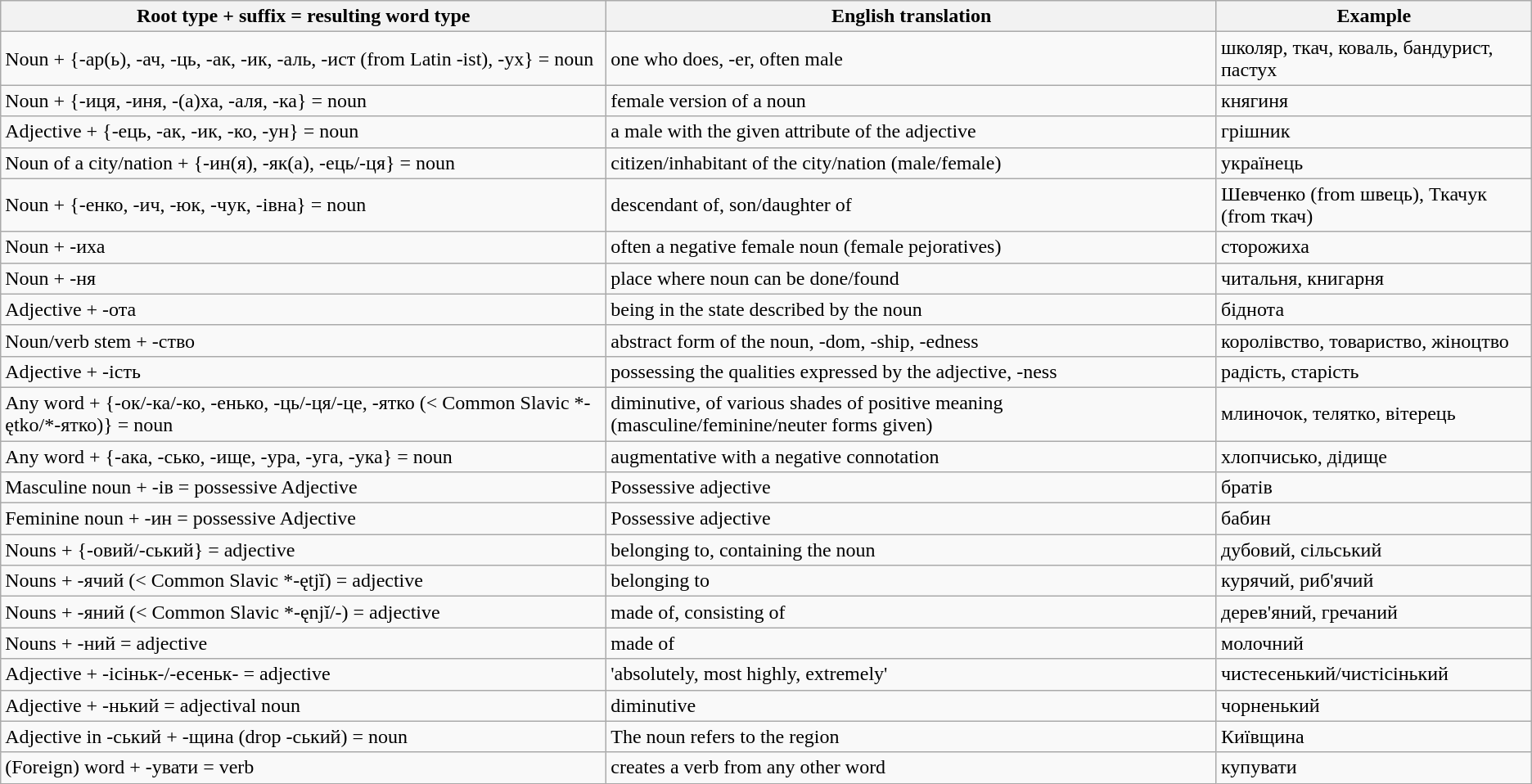<table class="wikitable" align="center">
<tr>
<th>Root type + suffix = resulting word type</th>
<th>English translation</th>
<th>Example</th>
</tr>
<tr>
<td>Noun + {-ар(ь), -ач, -ць, -ак, -ик, -аль, -ист (from Latin -ist), -ух} = noun</td>
<td>one who does, -er, often male</td>
<td>школяр, ткач, коваль, бандурист, пастух</td>
</tr>
<tr>
<td>Noun + {-иця, -иня, -(а)ха, -аля, -ка} = noun</td>
<td>female version of a noun</td>
<td>княгиня</td>
</tr>
<tr>
<td>Adjective + {-ець, -ак, -ик, -ко, -ун} = noun</td>
<td>a male with the given attribute of the adjective</td>
<td>грішник</td>
</tr>
<tr>
<td>Noun of a city/nation + {-ин(я), -як(а), -ець/-ця} = noun</td>
<td>citizen/inhabitant of the city/nation (male/female)</td>
<td>українець</td>
</tr>
<tr>
<td>Noun + {-енко, -ич, -юк, -чук, -івна} = noun</td>
<td>descendant of, son/daughter of</td>
<td>Шевченко (from швець), Ткачук (from ткач)</td>
</tr>
<tr>
<td>Noun + -иха</td>
<td>often a negative female noun (female pejoratives)</td>
<td>сторожиха</td>
</tr>
<tr>
<td>Noun + -ня</td>
<td>place where noun can be done/found</td>
<td>читальня, книгарня</td>
</tr>
<tr>
<td>Adjective + -ота</td>
<td>being in the state described by the noun</td>
<td>біднота</td>
</tr>
<tr>
<td>Noun/verb stem + -ство</td>
<td>abstract form of the noun, -dom, -ship, -edness</td>
<td>королівство, товариство, жіноцтво</td>
</tr>
<tr>
<td>Adjective + -ість</td>
<td>possessing the qualities expressed by the adjective, -ness</td>
<td>радість, старість</td>
</tr>
<tr>
<td>Any word + {-ок/-ка/-ко, -енько, -ць/-ця/-це, -ятко (< Common Slavic *-ętko/*-ятко)} = noun</td>
<td>diminutive, of various shades of positive meaning (masculine/feminine/neuter forms given)</td>
<td>млиночок, телятко, вітерець</td>
</tr>
<tr>
<td>Any word + {-ака, -сько, -ище, -ура, -уга, -ука} = noun</td>
<td>augmentative with a negative connotation</td>
<td>хлопчисько, дідище</td>
</tr>
<tr>
<td>Masculine noun + -ів = possessive Adjective</td>
<td>Possessive adjective</td>
<td>братів</td>
</tr>
<tr>
<td>Feminine noun + -ин = possessive Adjective</td>
<td>Possessive adjective</td>
<td>бабин</td>
</tr>
<tr>
<td>Nouns + {-овий/-ський} = adjective</td>
<td>belonging to, containing the noun</td>
<td>дубовий, сільський</td>
</tr>
<tr>
<td>Nouns + -ячий (< Common Slavic *-ętjĭ) = adjective</td>
<td>belonging to</td>
<td>курячий, риб'ячий</td>
</tr>
<tr>
<td>Nouns + -яний (< Common Slavic *-ęnjĭ/-) = adjective</td>
<td>made of, consisting of</td>
<td>дерев'яний, гречаний</td>
</tr>
<tr>
<td>Nouns + -ний = adjective</td>
<td>made of</td>
<td>молочний</td>
</tr>
<tr>
<td>Adjective + -ісіньк-/-есеньк- = adjective</td>
<td>'absolutely, most highly, extremely'</td>
<td>чистесенький/чистісінький</td>
</tr>
<tr>
<td>Adjective + -нький = adjectival noun</td>
<td>diminutive</td>
<td>чорненький</td>
</tr>
<tr>
<td>Adjective in -ський + -щина (drop -ський) = noun</td>
<td>The noun refers to the region</td>
<td>Київщина</td>
</tr>
<tr>
<td>(Foreign) word + -увати = verb</td>
<td>creates a verb from any other word</td>
<td>купувати</td>
</tr>
</table>
